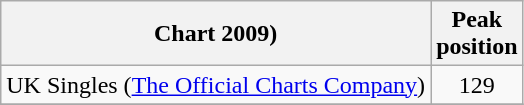<table class="wikitable">
<tr>
<th>Chart 2009)</th>
<th>Peak<br>position</th>
</tr>
<tr>
<td>UK Singles (<a href='#'>The Official Charts Company</a>)</td>
<td style="text-align:center;">129</td>
</tr>
<tr>
</tr>
</table>
